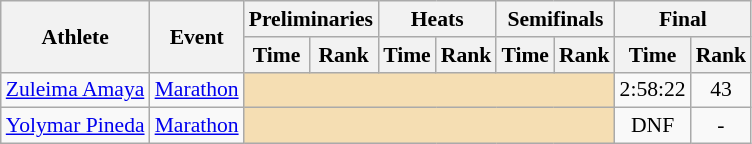<table class=wikitable style="font-size:90%;">
<tr>
<th rowspan="2">Athlete</th>
<th rowspan="2">Event</th>
<th colspan="2">Preliminaries</th>
<th colspan="2">Heats</th>
<th colspan="2">Semifinals</th>
<th colspan="2">Final</th>
</tr>
<tr>
<th>Time</th>
<th>Rank</th>
<th>Time</th>
<th>Rank</th>
<th>Time</th>
<th>Rank</th>
<th>Time</th>
<th>Rank</th>
</tr>
<tr style="border-top: single;">
<td><a href='#'>Zuleima Amaya</a></td>
<td><a href='#'>Marathon</a></td>
<td colspan= 6 bgcolor="wheat"></td>
<td align=center>2:58:22</td>
<td align=center>43</td>
</tr>
<tr style="border-top: single;">
<td><a href='#'>Yolymar Pineda</a></td>
<td><a href='#'>Marathon</a></td>
<td colspan= 6 bgcolor="wheat"></td>
<td align=center>DNF</td>
<td align=center>-</td>
</tr>
</table>
